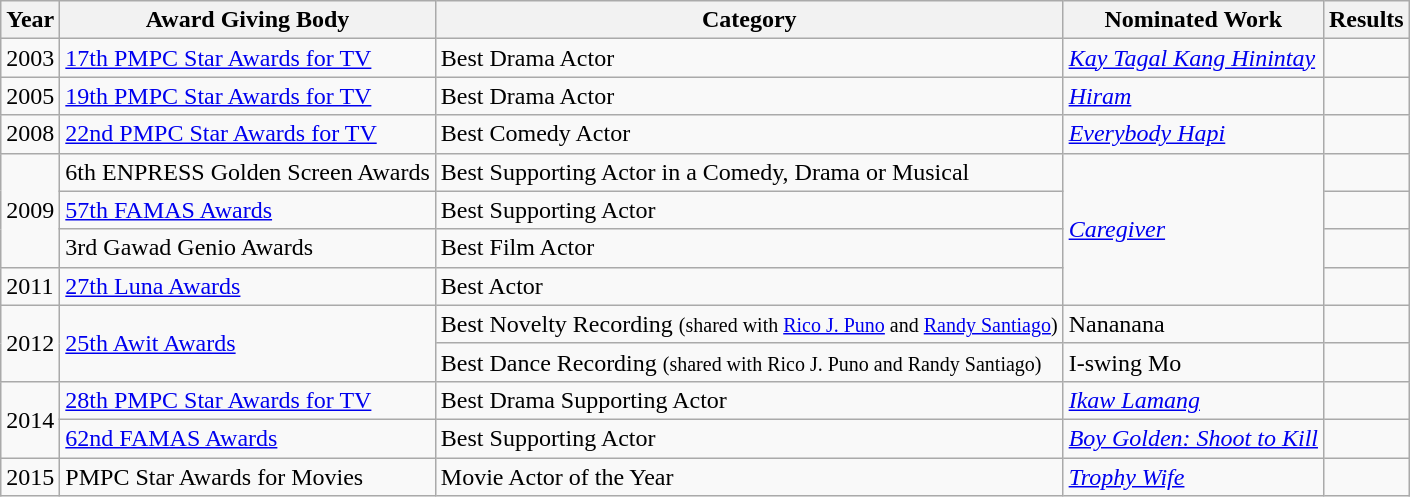<table class="wikitable">
<tr>
<th>Year</th>
<th>Award Giving Body</th>
<th>Category</th>
<th>Nominated Work</th>
<th>Results</th>
</tr>
<tr>
<td>2003</td>
<td><a href='#'>17th PMPC Star Awards for TV</a></td>
<td>Best Drama Actor</td>
<td><em><a href='#'>Kay Tagal Kang Hinintay</a></em></td>
<td></td>
</tr>
<tr>
<td>2005</td>
<td><a href='#'>19th PMPC Star Awards for TV</a></td>
<td>Best Drama Actor</td>
<td><em><a href='#'>Hiram</a></em></td>
<td></td>
</tr>
<tr>
<td>2008</td>
<td><a href='#'>22nd PMPC Star Awards for TV</a></td>
<td>Best Comedy Actor</td>
<td><em><a href='#'>Everybody Hapi</a></em></td>
<td></td>
</tr>
<tr>
<td rowspan=3>2009</td>
<td>6th ENPRESS Golden Screen Awards</td>
<td>Best Supporting Actor in a Comedy, Drama or Musical</td>
<td rowspan=4><em><a href='#'>Caregiver</a></em></td>
<td></td>
</tr>
<tr>
<td><a href='#'>57th FAMAS Awards</a></td>
<td>Best Supporting Actor</td>
<td></td>
</tr>
<tr>
<td>3rd Gawad Genio Awards</td>
<td>Best Film Actor</td>
<td></td>
</tr>
<tr>
<td>2011</td>
<td><a href='#'>27th Luna Awards</a></td>
<td>Best Actor</td>
<td></td>
</tr>
<tr>
<td rowspan=2>2012</td>
<td rowspan=2><a href='#'>25th Awit Awards</a></td>
<td>Best Novelty Recording <small>(shared with <a href='#'>Rico J. Puno</a> and <a href='#'>Randy Santiago</a>)</small></td>
<td>Nananana</td>
<td></td>
</tr>
<tr>
<td>Best Dance Recording <small>(shared with Rico J. Puno and Randy Santiago)</small></td>
<td>I-swing Mo</td>
<td></td>
</tr>
<tr>
<td rowspan=2>2014</td>
<td><a href='#'>28th PMPC Star Awards for TV</a></td>
<td>Best Drama Supporting Actor</td>
<td><em><a href='#'>Ikaw Lamang</a></em></td>
<td></td>
</tr>
<tr>
<td><a href='#'>62nd FAMAS Awards</a></td>
<td>Best Supporting Actor</td>
<td><em><a href='#'>Boy Golden: Shoot to Kill</a></em></td>
<td></td>
</tr>
<tr>
<td>2015</td>
<td>PMPC Star Awards for Movies</td>
<td>Movie Actor of the Year</td>
<td><em><a href='#'>Trophy Wife</a></em></td>
<td></td>
</tr>
</table>
